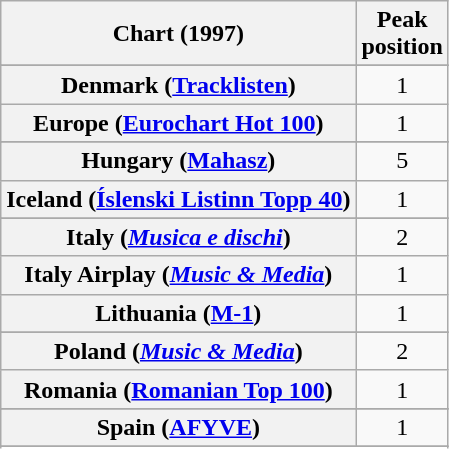<table class="wikitable sortable plainrowheaders" style="text-align:center">
<tr>
<th scope="col">Chart (1997)</th>
<th scope="col">Peak<br>position</th>
</tr>
<tr>
</tr>
<tr>
</tr>
<tr>
</tr>
<tr>
</tr>
<tr>
</tr>
<tr>
</tr>
<tr>
</tr>
<tr>
<th scope="row">Denmark (<a href='#'>Tracklisten</a>)</th>
<td>1</td>
</tr>
<tr>
<th scope="row">Europe (<a href='#'>Eurochart Hot 100</a>)</th>
<td>1</td>
</tr>
<tr>
</tr>
<tr>
</tr>
<tr>
</tr>
<tr>
<th scope=row>Hungary (<a href='#'>Mahasz</a>)</th>
<td>5</td>
</tr>
<tr>
<th scope="row">Iceland (<a href='#'>Íslenski Listinn Topp 40</a>)</th>
<td>1</td>
</tr>
<tr>
</tr>
<tr>
<th scope="row">Italy (<em><a href='#'>Musica e dischi</a></em>)</th>
<td>2</td>
</tr>
<tr>
<th scope="row">Italy Airplay (<em><a href='#'>Music & Media</a></em>)</th>
<td>1</td>
</tr>
<tr>
<th scope="row">Lithuania (<a href='#'>M-1</a>)</th>
<td>1</td>
</tr>
<tr>
</tr>
<tr>
</tr>
<tr>
</tr>
<tr>
</tr>
<tr>
<th scope="row">Poland (<em><a href='#'>Music & Media</a></em>)</th>
<td>2</td>
</tr>
<tr>
<th scope="row">Romania (<a href='#'>Romanian Top 100</a>)</th>
<td>1</td>
</tr>
<tr>
</tr>
<tr>
<th scope="row">Spain (<a href='#'>AFYVE</a>)</th>
<td>1</td>
</tr>
<tr>
</tr>
<tr>
</tr>
<tr>
</tr>
<tr>
</tr>
<tr>
</tr>
<tr>
</tr>
<tr>
</tr>
<tr>
</tr>
<tr>
</tr>
<tr>
</tr>
<tr>
</tr>
</table>
